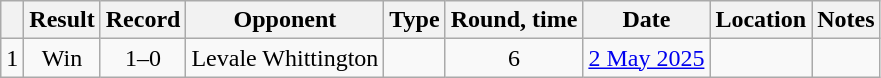<table class="wikitable" style="text-align:center">
<tr>
<th></th>
<th>Result</th>
<th>Record</th>
<th>Opponent</th>
<th>Type</th>
<th>Round, time</th>
<th>Date</th>
<th>Location</th>
<th>Notes</th>
</tr>
<tr>
<td>1</td>
<td>Win</td>
<td>1–0</td>
<td style="text-align:left;">Levale Whittington</td>
<td></td>
<td>6</td>
<td><a href='#'>2 May 2025</a></td>
<td style="text-align:left;"></td>
<td></td>
</tr>
</table>
